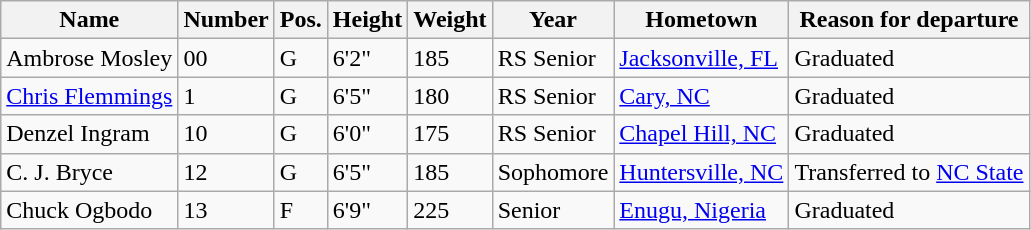<table class="wikitable sortable">
<tr>
<th>Name</th>
<th>Number</th>
<th>Pos.</th>
<th>Height</th>
<th>Weight</th>
<th>Year</th>
<th>Hometown</th>
<th class="unsortable">Reason for departure</th>
</tr>
<tr>
<td>Ambrose Mosley</td>
<td>00</td>
<td>G</td>
<td>6'2"</td>
<td>185</td>
<td>RS Senior</td>
<td><a href='#'>Jacksonville, FL</a></td>
<td>Graduated</td>
</tr>
<tr>
<td><a href='#'>Chris Flemmings</a></td>
<td>1</td>
<td>G</td>
<td>6'5"</td>
<td>180</td>
<td>RS Senior</td>
<td><a href='#'>Cary, NC</a></td>
<td>Graduated</td>
</tr>
<tr>
<td>Denzel Ingram</td>
<td>10</td>
<td>G</td>
<td>6'0"</td>
<td>175</td>
<td>RS Senior</td>
<td><a href='#'>Chapel Hill, NC</a></td>
<td>Graduated</td>
</tr>
<tr>
<td>C. J. Bryce</td>
<td>12</td>
<td>G</td>
<td>6'5"</td>
<td>185</td>
<td>Sophomore</td>
<td><a href='#'>Huntersville, NC</a></td>
<td>Transferred to <a href='#'>NC State</a></td>
</tr>
<tr>
<td>Chuck Ogbodo</td>
<td>13</td>
<td>F</td>
<td>6'9"</td>
<td>225</td>
<td>Senior</td>
<td><a href='#'>Enugu, Nigeria</a></td>
<td>Graduated</td>
</tr>
</table>
